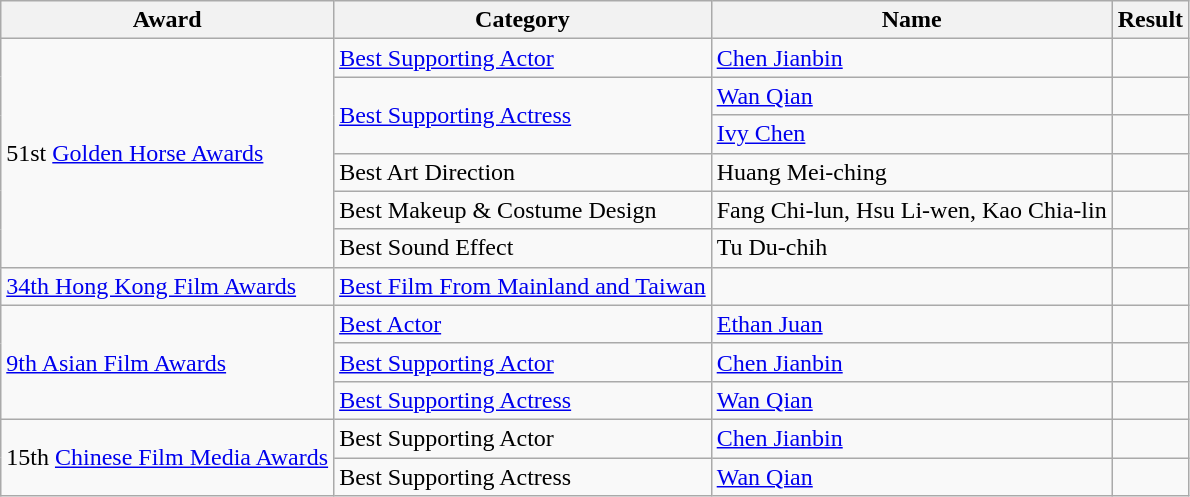<table class="wikitable">
<tr>
<th>Award</th>
<th>Category</th>
<th>Name</th>
<th>Result</th>
</tr>
<tr>
<td rowspan="6">51st <a href='#'>Golden Horse Awards</a></td>
<td><a href='#'>Best Supporting Actor</a></td>
<td><a href='#'>Chen Jianbin</a></td>
<td></td>
</tr>
<tr>
<td rowspan=2><a href='#'>Best Supporting Actress</a></td>
<td><a href='#'>Wan Qian</a></td>
<td></td>
</tr>
<tr>
<td><a href='#'>Ivy Chen</a></td>
<td></td>
</tr>
<tr>
<td>Best Art Direction</td>
<td>Huang Mei-ching</td>
<td></td>
</tr>
<tr>
<td>Best Makeup & Costume Design</td>
<td>Fang Chi-lun, Hsu Li-wen, Kao Chia-lin</td>
<td></td>
</tr>
<tr>
<td>Best Sound Effect</td>
<td>Tu Du-chih</td>
<td></td>
</tr>
<tr>
<td><a href='#'>34th Hong Kong Film Awards</a></td>
<td><a href='#'>Best Film From Mainland and Taiwan</a></td>
<td></td>
<td></td>
</tr>
<tr>
<td rowspan="3"><a href='#'>9th Asian Film Awards</a></td>
<td><a href='#'>Best Actor</a></td>
<td><a href='#'>Ethan Juan</a></td>
<td></td>
</tr>
<tr>
<td><a href='#'>Best Supporting Actor</a></td>
<td><a href='#'>Chen Jianbin</a></td>
<td></td>
</tr>
<tr>
<td><a href='#'>Best Supporting Actress</a></td>
<td><a href='#'>Wan Qian</a></td>
<td></td>
</tr>
<tr>
<td rowspan=2>15th <a href='#'>Chinese Film Media Awards</a></td>
<td>Best Supporting Actor</td>
<td><a href='#'>Chen Jianbin</a></td>
<td></td>
</tr>
<tr>
<td>Best Supporting Actress</td>
<td><a href='#'>Wan Qian</a></td>
<td></td>
</tr>
</table>
